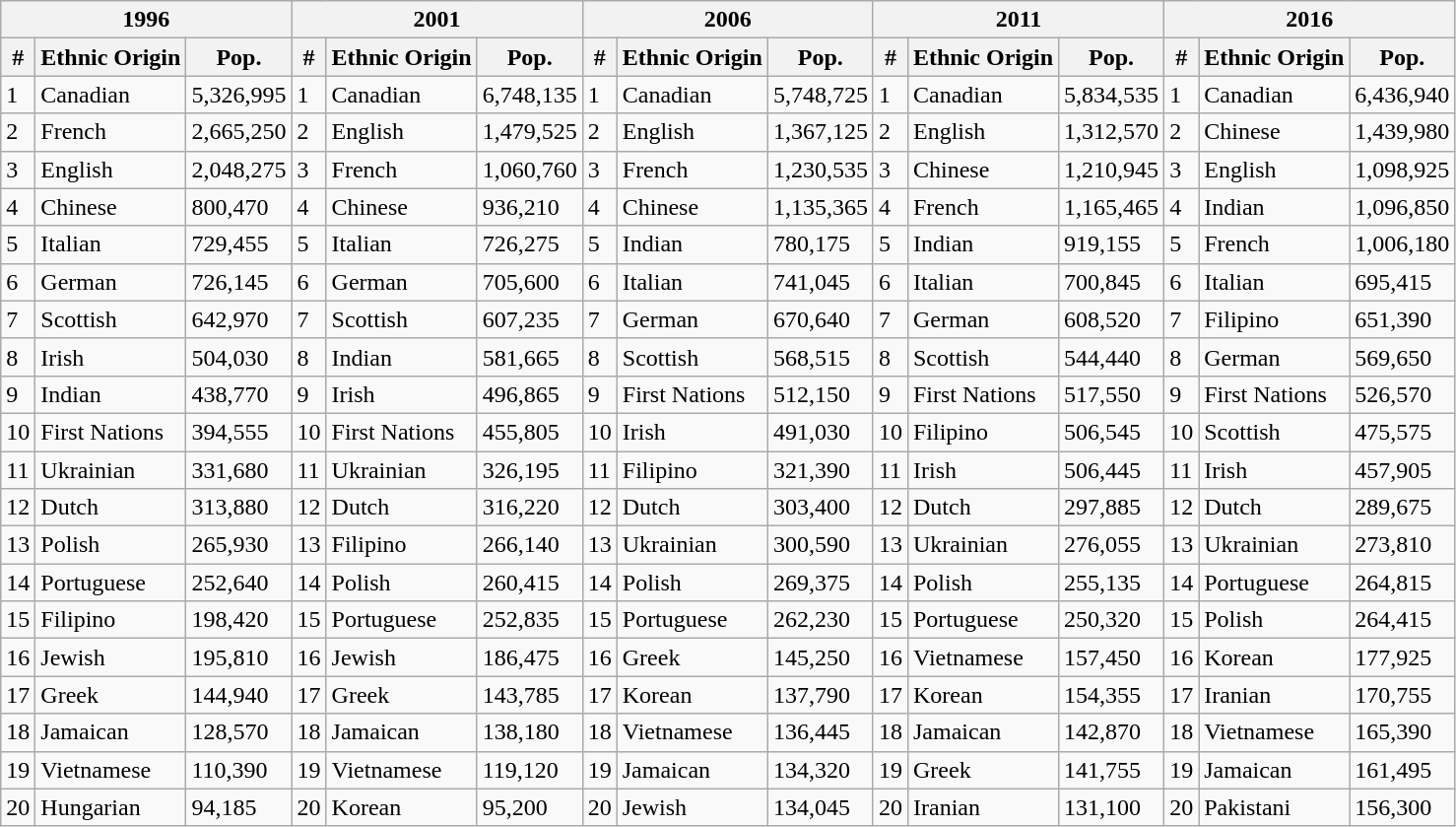<table class="wikitable sortable sticky-header-multi" style=text-align:center" style="margin:1em auto;">
<tr>
<th colspan="3">1996</th>
<th colspan="3">2001</th>
<th colspan="3">2006</th>
<th colspan="3">2011</th>
<th colspan="3">2016</th>
</tr>
<tr>
<th>#</th>
<th>Ethnic Origin</th>
<th>Pop.</th>
<th>#</th>
<th>Ethnic Origin</th>
<th>Pop.</th>
<th>#</th>
<th>Ethnic Origin</th>
<th>Pop.</th>
<th>#</th>
<th>Ethnic Origin</th>
<th>Pop.</th>
<th>#</th>
<th>Ethnic Origin</th>
<th>Pop.</th>
</tr>
<tr>
<td>1</td>
<td>Canadian</td>
<td>5,326,995</td>
<td>1</td>
<td>Canadian</td>
<td>6,748,135</td>
<td>1</td>
<td>Canadian</td>
<td>5,748,725</td>
<td>1</td>
<td>Canadian</td>
<td>5,834,535</td>
<td>1</td>
<td>Canadian</td>
<td>6,436,940</td>
</tr>
<tr>
<td>2</td>
<td>French</td>
<td>2,665,250</td>
<td>2</td>
<td>English</td>
<td>1,479,525</td>
<td>2</td>
<td>English</td>
<td>1,367,125</td>
<td>2</td>
<td>English</td>
<td>1,312,570</td>
<td>2</td>
<td>Chinese</td>
<td>1,439,980</td>
</tr>
<tr>
<td>3</td>
<td>English</td>
<td>2,048,275</td>
<td>3</td>
<td>French</td>
<td>1,060,760</td>
<td>3</td>
<td>French</td>
<td>1,230,535</td>
<td>3</td>
<td>Chinese</td>
<td>1,210,945</td>
<td>3</td>
<td>English</td>
<td>1,098,925</td>
</tr>
<tr>
<td>4</td>
<td>Chinese</td>
<td>800,470</td>
<td>4</td>
<td>Chinese</td>
<td>936,210</td>
<td>4</td>
<td>Chinese</td>
<td>1,135,365</td>
<td>4</td>
<td>French</td>
<td>1,165,465</td>
<td>4</td>
<td>Indian</td>
<td>1,096,850</td>
</tr>
<tr>
<td>5</td>
<td>Italian</td>
<td>729,455</td>
<td>5</td>
<td>Italian</td>
<td>726,275</td>
<td>5</td>
<td>Indian</td>
<td>780,175</td>
<td>5</td>
<td>Indian</td>
<td>919,155</td>
<td>5</td>
<td>French</td>
<td>1,006,180</td>
</tr>
<tr>
<td>6</td>
<td>German</td>
<td>726,145</td>
<td>6</td>
<td>German</td>
<td>705,600</td>
<td>6</td>
<td>Italian</td>
<td>741,045</td>
<td>6</td>
<td>Italian</td>
<td>700,845</td>
<td>6</td>
<td>Italian</td>
<td>695,415</td>
</tr>
<tr>
<td>7</td>
<td>Scottish</td>
<td>642,970</td>
<td>7</td>
<td>Scottish</td>
<td>607,235</td>
<td>7</td>
<td>German</td>
<td>670,640</td>
<td>7</td>
<td>German</td>
<td>608,520</td>
<td>7</td>
<td>Filipino</td>
<td>651,390</td>
</tr>
<tr>
<td>8</td>
<td>Irish</td>
<td>504,030</td>
<td>8</td>
<td>Indian</td>
<td>581,665</td>
<td>8</td>
<td>Scottish</td>
<td>568,515</td>
<td>8</td>
<td>Scottish</td>
<td>544,440</td>
<td>8</td>
<td>German</td>
<td>569,650</td>
</tr>
<tr>
<td>9</td>
<td>Indian</td>
<td>438,770</td>
<td>9</td>
<td>Irish</td>
<td>496,865</td>
<td>9</td>
<td>First Nations</td>
<td>512,150</td>
<td>9</td>
<td>First Nations</td>
<td>517,550</td>
<td>9</td>
<td>First Nations</td>
<td>526,570</td>
</tr>
<tr>
<td>10</td>
<td>First Nations</td>
<td>394,555</td>
<td>10</td>
<td>First Nations</td>
<td>455,805</td>
<td>10</td>
<td>Irish</td>
<td>491,030</td>
<td>10</td>
<td>Filipino</td>
<td>506,545</td>
<td>10</td>
<td>Scottish</td>
<td>475,575</td>
</tr>
<tr>
<td>11</td>
<td>Ukrainian</td>
<td>331,680</td>
<td>11</td>
<td>Ukrainian</td>
<td>326,195</td>
<td>11</td>
<td>Filipino</td>
<td>321,390</td>
<td>11</td>
<td>Irish</td>
<td>506,445</td>
<td>11</td>
<td>Irish</td>
<td>457,905</td>
</tr>
<tr>
<td>12</td>
<td>Dutch</td>
<td>313,880</td>
<td>12</td>
<td>Dutch</td>
<td>316,220</td>
<td>12</td>
<td>Dutch</td>
<td>303,400</td>
<td>12</td>
<td>Dutch</td>
<td>297,885</td>
<td>12</td>
<td>Dutch</td>
<td>289,675</td>
</tr>
<tr>
<td>13</td>
<td>Polish</td>
<td>265,930</td>
<td>13</td>
<td>Filipino</td>
<td>266,140</td>
<td>13</td>
<td>Ukrainian</td>
<td>300,590</td>
<td>13</td>
<td>Ukrainian</td>
<td>276,055</td>
<td>13</td>
<td>Ukrainian</td>
<td>273,810</td>
</tr>
<tr>
<td>14</td>
<td>Portuguese</td>
<td>252,640</td>
<td>14</td>
<td>Polish</td>
<td>260,415</td>
<td>14</td>
<td>Polish</td>
<td>269,375</td>
<td>14</td>
<td>Polish</td>
<td>255,135</td>
<td>14</td>
<td>Portuguese</td>
<td>264,815</td>
</tr>
<tr>
<td>15</td>
<td>Filipino</td>
<td>198,420</td>
<td>15</td>
<td>Portuguese</td>
<td>252,835</td>
<td>15</td>
<td>Portuguese</td>
<td>262,230</td>
<td>15</td>
<td>Portuguese</td>
<td>250,320</td>
<td>15</td>
<td>Polish</td>
<td>264,415</td>
</tr>
<tr>
<td>16</td>
<td>Jewish</td>
<td>195,810</td>
<td>16</td>
<td>Jewish</td>
<td>186,475</td>
<td>16</td>
<td>Greek</td>
<td>145,250</td>
<td>16</td>
<td>Vietnamese</td>
<td>157,450</td>
<td>16</td>
<td>Korean</td>
<td>177,925</td>
</tr>
<tr>
<td>17</td>
<td>Greek</td>
<td>144,940</td>
<td>17</td>
<td>Greek</td>
<td>143,785</td>
<td>17</td>
<td>Korean</td>
<td>137,790</td>
<td>17</td>
<td>Korean</td>
<td>154,355</td>
<td>17</td>
<td>Iranian</td>
<td>170,755</td>
</tr>
<tr>
<td>18</td>
<td>Jamaican</td>
<td>128,570</td>
<td>18</td>
<td>Jamaican</td>
<td>138,180</td>
<td>18</td>
<td>Vietnamese</td>
<td>136,445</td>
<td>18</td>
<td>Jamaican</td>
<td>142,870</td>
<td>18</td>
<td>Vietnamese</td>
<td>165,390</td>
</tr>
<tr>
<td>19</td>
<td>Vietnamese</td>
<td>110,390</td>
<td>19</td>
<td>Vietnamese</td>
<td>119,120</td>
<td>19</td>
<td>Jamaican</td>
<td>134,320</td>
<td>19</td>
<td>Greek</td>
<td>141,755</td>
<td>19</td>
<td>Jamaican</td>
<td>161,495</td>
</tr>
<tr>
<td>20</td>
<td>Hungarian</td>
<td>94,185</td>
<td>20</td>
<td>Korean</td>
<td>95,200</td>
<td>20</td>
<td>Jewish</td>
<td>134,045</td>
<td>20</td>
<td>Iranian</td>
<td>131,100</td>
<td>20</td>
<td>Pakistani</td>
<td>156,300</td>
</tr>
</table>
